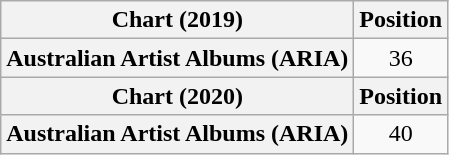<table class="wikitable plainrowheaders" style="text-align:center">
<tr>
<th scope="col">Chart (2019)</th>
<th scope="col">Position</th>
</tr>
<tr>
<th scope="row">Australian Artist Albums (ARIA)</th>
<td>36</td>
</tr>
<tr>
<th scope="col">Chart (2020)</th>
<th scope="col">Position</th>
</tr>
<tr>
<th scope="row">Australian Artist Albums (ARIA)</th>
<td>40</td>
</tr>
</table>
